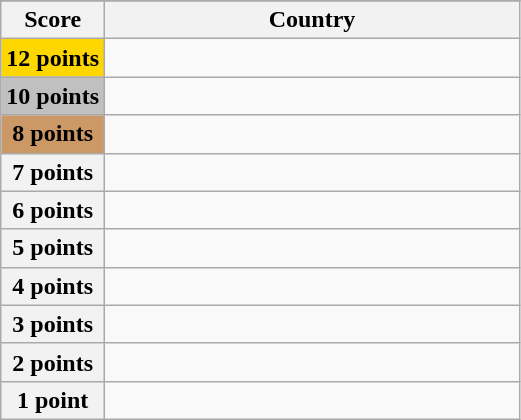<table class="wikitable">
<tr>
</tr>
<tr>
<th scope="col" width="20%">Score</th>
<th scope="col">Country</th>
</tr>
<tr>
<th scope="row" style="background:gold">12 points</th>
<td></td>
</tr>
<tr>
<th scope="row" style="background:silver">10 points</th>
<td></td>
</tr>
<tr>
<th scope="row" style="background:#CC9966">8 points</th>
<td></td>
</tr>
<tr>
<th scope="row">7 points</th>
<td></td>
</tr>
<tr>
<th scope="row">6 points</th>
<td></td>
</tr>
<tr>
<th scope="row">5 points</th>
<td></td>
</tr>
<tr>
<th scope="row">4 points</th>
<td></td>
</tr>
<tr>
<th scope="row">3 points</th>
<td></td>
</tr>
<tr>
<th scope="row">2 points</th>
<td></td>
</tr>
<tr>
<th scope="row">1 point</th>
<td></td>
</tr>
</table>
